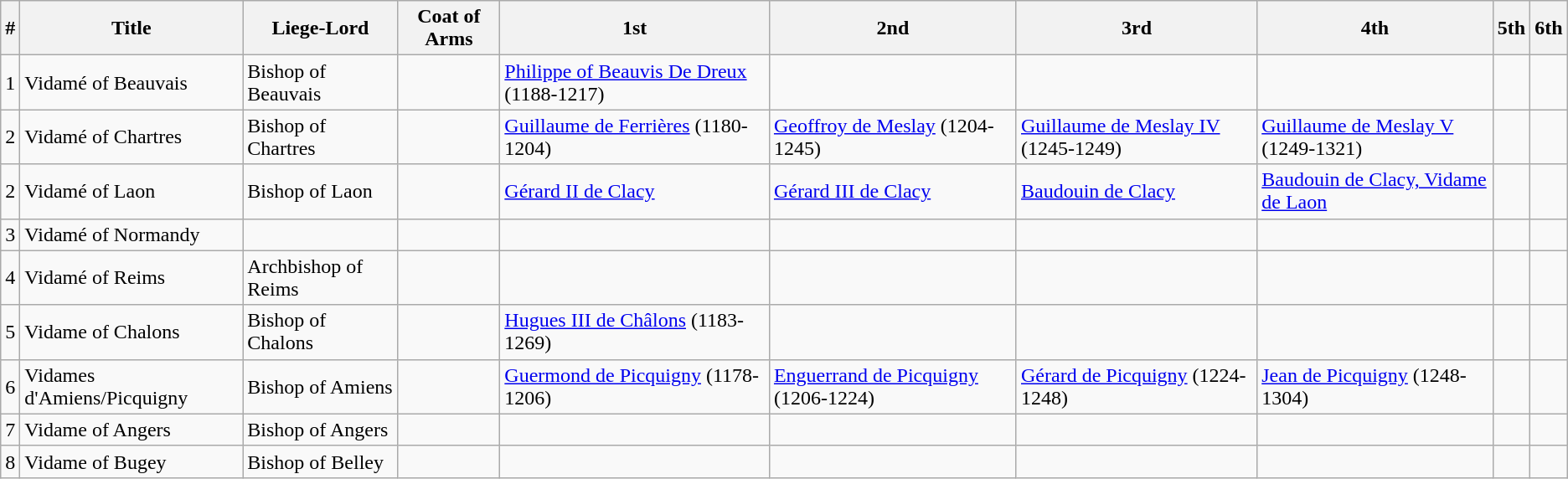<table class="wikitable">
<tr>
<th>#</th>
<th>Title</th>
<th>Liege-Lord</th>
<th>Coat of Arms</th>
<th>1st</th>
<th>2nd</th>
<th>3rd</th>
<th>4th</th>
<th>5th</th>
<th>6th</th>
</tr>
<tr>
<td>1</td>
<td>Vidamé of Beauvais</td>
<td>Bishop of Beauvais</td>
<td></td>
<td><a href='#'>Philippe of Beauvis De Dreux</a> (1188-1217)</td>
<td></td>
<td></td>
<td></td>
<td></td>
<td></td>
</tr>
<tr>
<td>2</td>
<td>Vidamé of Chartres</td>
<td>Bishop of Chartres</td>
<td></td>
<td><a href='#'>Guillaume de Ferrières</a> (1180-1204)</td>
<td><a href='#'>Geoffroy de Meslay</a> (1204-1245)</td>
<td><a href='#'>Guillaume de Meslay IV</a> (1245-1249)</td>
<td><a href='#'>Guillaume de Meslay V</a> (1249-1321)</td>
<td></td>
<td></td>
</tr>
<tr>
<td>2</td>
<td>Vidamé of Laon</td>
<td>Bishop of Laon</td>
<td></td>
<td><a href='#'>Gérard II de Clacy</a></td>
<td><a href='#'>Gérard III de Clacy</a></td>
<td><a href='#'>Baudouin de Clacy</a></td>
<td><a href='#'>Baudouin de Clacy, Vidame de Laon</a></td>
<td></td>
<td></td>
</tr>
<tr>
<td>3</td>
<td>Vidamé of Normandy</td>
<td></td>
<td></td>
<td></td>
<td></td>
<td></td>
<td></td>
<td></td>
<td></td>
</tr>
<tr>
<td>4</td>
<td>Vidamé of Reims</td>
<td>Archbishop of Reims</td>
<td></td>
<td></td>
<td></td>
<td></td>
<td></td>
<td></td>
<td></td>
</tr>
<tr>
<td>5</td>
<td>Vidame of Chalons</td>
<td>Bishop of Chalons</td>
<td></td>
<td><a href='#'>Hugues III de Châlons</a> (1183-1269)</td>
<td></td>
<td></td>
<td></td>
<td></td>
<td></td>
</tr>
<tr>
<td>6</td>
<td>Vidames d'Amiens/Picquigny</td>
<td>Bishop of Amiens</td>
<td></td>
<td><a href='#'>Guermond de Picquigny</a> (1178-1206)</td>
<td><a href='#'>Enguerrand de Picquigny</a> (1206-1224)</td>
<td><a href='#'>Gérard de Picquigny</a> (1224-1248)</td>
<td><a href='#'>Jean de Picquigny</a> (1248-1304)</td>
<td></td>
<td></td>
</tr>
<tr>
<td>7</td>
<td>Vidame of Angers</td>
<td>Bishop of Angers</td>
<td></td>
<td></td>
<td></td>
<td></td>
<td></td>
<td></td>
<td></td>
</tr>
<tr>
<td>8</td>
<td>Vidame of Bugey</td>
<td>Bishop of Belley</td>
<td></td>
<td></td>
<td></td>
<td></td>
<td></td>
<td></td>
<td></td>
</tr>
</table>
